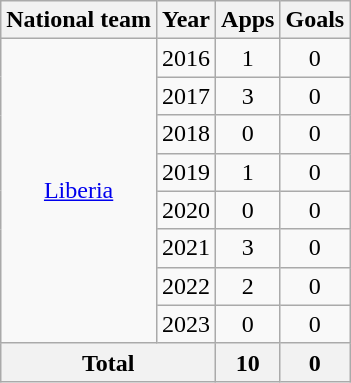<table class="wikitable" style="text-align:center">
<tr>
<th>National team</th>
<th>Year</th>
<th>Apps</th>
<th>Goals</th>
</tr>
<tr>
<td rowspan="8"><a href='#'>Liberia</a></td>
<td>2016</td>
<td>1</td>
<td>0</td>
</tr>
<tr>
<td>2017</td>
<td>3</td>
<td>0</td>
</tr>
<tr>
<td>2018</td>
<td>0</td>
<td>0</td>
</tr>
<tr>
<td>2019</td>
<td>1</td>
<td>0</td>
</tr>
<tr>
<td>2020</td>
<td>0</td>
<td>0</td>
</tr>
<tr>
<td>2021</td>
<td>3</td>
<td>0</td>
</tr>
<tr>
<td>2022</td>
<td>2</td>
<td>0</td>
</tr>
<tr>
<td>2023</td>
<td>0</td>
<td>0</td>
</tr>
<tr>
<th colspan="2">Total</th>
<th>10</th>
<th>0</th>
</tr>
</table>
